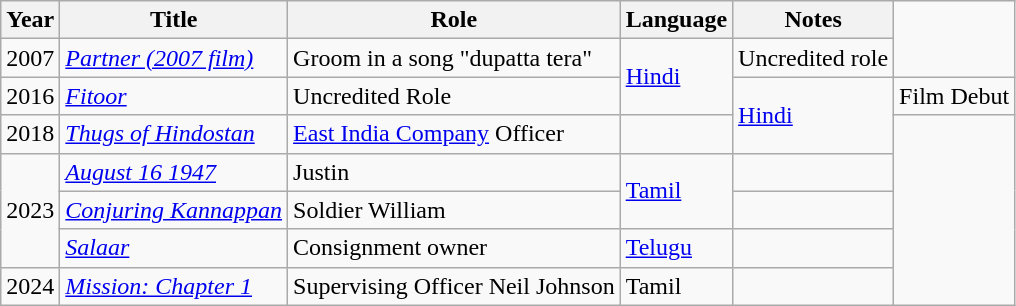<table class="wikitable">
<tr>
<th>Year</th>
<th>Title</th>
<th>Role</th>
<th>Language</th>
<th>Notes</th>
</tr>
<tr>
<td>2007</td>
<td><em><a href='#'>Partner (2007 film)</a></em></td>
<td>Groom in a song "dupatta tera"</td>
<td rowspan="2"><a href='#'>Hindi</a></td>
<td>Uncredited role</td>
</tr>
<tr>
<td>2016</td>
<td><em><a href='#'>Fitoor</a></em></td>
<td>Uncredited Role</td>
<td rowspan="2"><a href='#'>Hindi</a></td>
<td>Film Debut</td>
</tr>
<tr>
<td>2018</td>
<td><em><a href='#'>Thugs of Hindostan</a></em></td>
<td><a href='#'>East India Company</a> Officer</td>
<td></td>
</tr>
<tr>
<td rowspan="3">2023</td>
<td><em><a href='#'>August 16 1947</a></em></td>
<td>Justin</td>
<td rowspan="2"><a href='#'>Tamil</a></td>
<td></td>
</tr>
<tr>
<td><em><a href='#'>Conjuring Kannappan</a></em></td>
<td>Soldier William</td>
<td></td>
</tr>
<tr>
<td><em><a href='#'>Salaar</a></em></td>
<td>Consignment owner</td>
<td><a href='#'>Telugu</a></td>
<td></td>
</tr>
<tr>
<td>2024</td>
<td><em><a href='#'>Mission: Chapter 1</a></em></td>
<td>Supervising Officer Neil Johnson</td>
<td>Tamil</td>
<td></td>
</tr>
</table>
